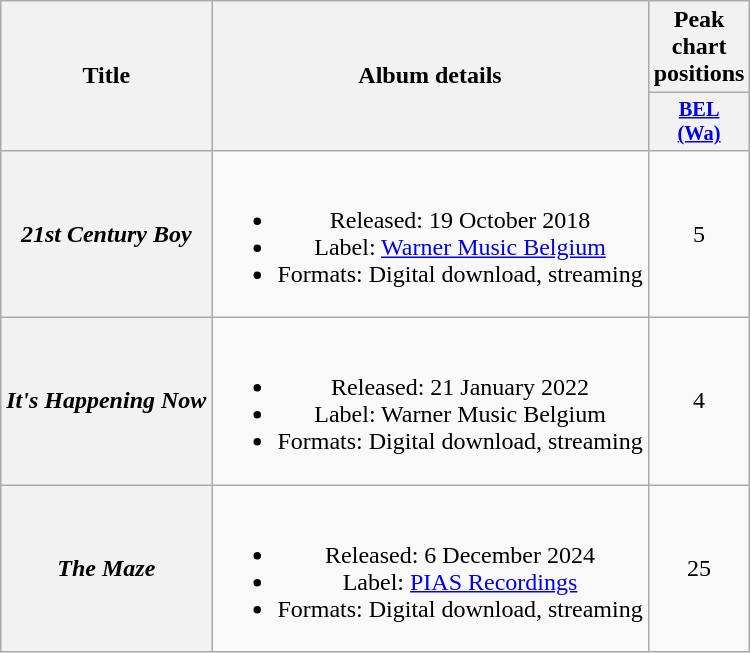<table class="wikitable plainrowheaders" style="text-align:center;">
<tr>
<th scope="col" rowspan="2">Title</th>
<th scope="col" rowspan="2">Album details</th>
<th scope="col" colspan="1">Peak chart positions</th>
</tr>
<tr>
<th scope="col" style="width:2.8em;font-size:85%;"><a href='#'>BEL<br>(Wa)</a><br></th>
</tr>
<tr>
<th scope="row"><em>21st Century Boy</em></th>
<td><br><ul><li>Released: 19 October 2018</li><li>Label: <a href='#'>Warner Music Belgium</a></li><li>Formats: Digital download, streaming</li></ul></td>
<td>5</td>
</tr>
<tr>
<th scope="row"><em>It's Happening Now</em></th>
<td><br><ul><li>Released: 21 January 2022</li><li>Label: Warner Music Belgium</li><li>Formats: Digital download, streaming</li></ul></td>
<td>4</td>
</tr>
<tr>
<th scope="row"><em>The Maze</em></th>
<td><br><ul><li>Released: 6 December 2024</li><li>Label: <a href='#'>PIAS Recordings</a></li><li>Formats: Digital download, streaming</li></ul></td>
<td>25</td>
</tr>
</table>
